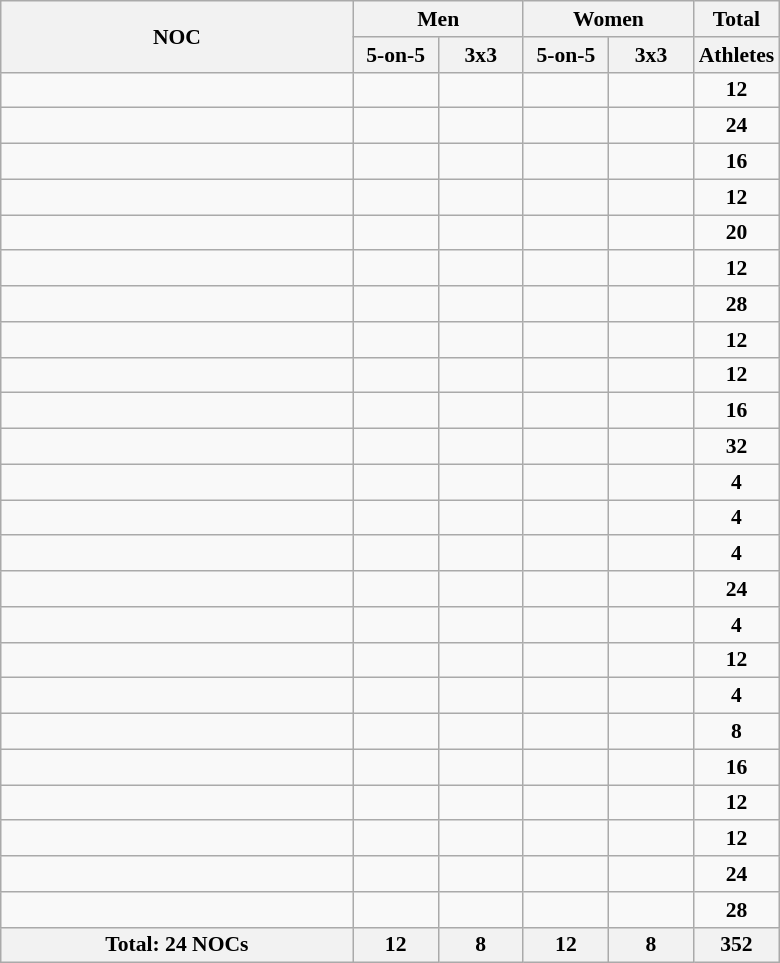<table class="wikitable sortable" width=520 style="text-align:center; font-size:90%">
<tr>
<th rowspan="2" style="text-align:center;">NOC</th>
<th colspan="2">Men</th>
<th colspan="2">Women</th>
<th colspan="1">Total</th>
</tr>
<tr>
<th width=50>5-on-5</th>
<th width=50>3x3</th>
<th width=50>5-on-5</th>
<th width=50>3x3</th>
<th width=50>Athletes</th>
</tr>
<tr>
<td style="text-align:left;"></td>
<td></td>
<td></td>
<td></td>
<td></td>
<td><strong>12</strong></td>
</tr>
<tr>
<td style="text-align:left;"></td>
<td></td>
<td></td>
<td></td>
<td></td>
<td><strong>24</strong></td>
</tr>
<tr>
<td style="text-align:left;"></td>
<td></td>
<td></td>
<td></td>
<td></td>
<td><strong>16</strong></td>
</tr>
<tr>
<td style="text-align:left;"></td>
<td></td>
<td></td>
<td></td>
<td></td>
<td><strong>12</strong></td>
</tr>
<tr>
<td style="text-align:left;"></td>
<td></td>
<td></td>
<td></td>
<td></td>
<td><strong>20</strong></td>
</tr>
<tr>
<td style="text-align:left;"></td>
<td></td>
<td></td>
<td></td>
<td></td>
<td><strong>12</strong></td>
</tr>
<tr>
<td style="text-align:left;"></td>
<td></td>
<td></td>
<td></td>
<td></td>
<td><strong>28</strong></td>
</tr>
<tr>
<td style="text-align:left;"></td>
<td></td>
<td></td>
<td></td>
<td></td>
<td><strong>12</strong></td>
</tr>
<tr>
<td style="text-align:left;"></td>
<td></td>
<td></td>
<td></td>
<td></td>
<td><strong>12</strong></td>
</tr>
<tr>
<td style="text-align:left;"></td>
<td></td>
<td></td>
<td></td>
<td></td>
<td><strong>16</strong></td>
</tr>
<tr>
<td style="text-align:left;"></td>
<td></td>
<td></td>
<td></td>
<td></td>
<td><strong>32</strong></td>
</tr>
<tr>
<td style="text-align:left;"></td>
<td></td>
<td></td>
<td></td>
<td></td>
<td><strong>4</strong></td>
</tr>
<tr>
<td style="text-align:left;"></td>
<td></td>
<td></td>
<td></td>
<td></td>
<td><strong>4</strong></td>
</tr>
<tr>
<td style="text-align:left;"></td>
<td></td>
<td></td>
<td></td>
<td></td>
<td><strong>4</strong></td>
</tr>
<tr>
<td style="text-align:left;"></td>
<td></td>
<td></td>
<td></td>
<td></td>
<td><strong>24</strong></td>
</tr>
<tr>
<td style="text-align:left;"></td>
<td></td>
<td></td>
<td></td>
<td></td>
<td><strong>4</strong></td>
</tr>
<tr>
<td style="text-align:left;"></td>
<td></td>
<td></td>
<td></td>
<td></td>
<td><strong>12</strong></td>
</tr>
<tr>
<td style="text-align:left;"></td>
<td></td>
<td></td>
<td></td>
<td></td>
<td><strong>4</strong></td>
</tr>
<tr>
<td style="text-align:left;"></td>
<td></td>
<td></td>
<td></td>
<td></td>
<td><strong>8</strong></td>
</tr>
<tr>
<td style="text-align:left;"></td>
<td></td>
<td></td>
<td></td>
<td></td>
<td><strong>16</strong></td>
</tr>
<tr>
<td style="text-align:left;"></td>
<td></td>
<td></td>
<td></td>
<td></td>
<td><strong>12</strong></td>
</tr>
<tr>
<td style="text-align:left;"></td>
<td></td>
<td></td>
<td></td>
<td></td>
<td><strong>12</strong></td>
</tr>
<tr>
<td style="text-align:left;"></td>
<td></td>
<td></td>
<td></td>
<td></td>
<td><strong>24</strong></td>
</tr>
<tr>
<td style="text-align:left;"></td>
<td></td>
<td></td>
<td></td>
<td></td>
<td><strong>28</strong></td>
</tr>
<tr>
<th>Total: 24 NOCs</th>
<th>12</th>
<th>8</th>
<th>12</th>
<th>8</th>
<th>352</th>
</tr>
</table>
